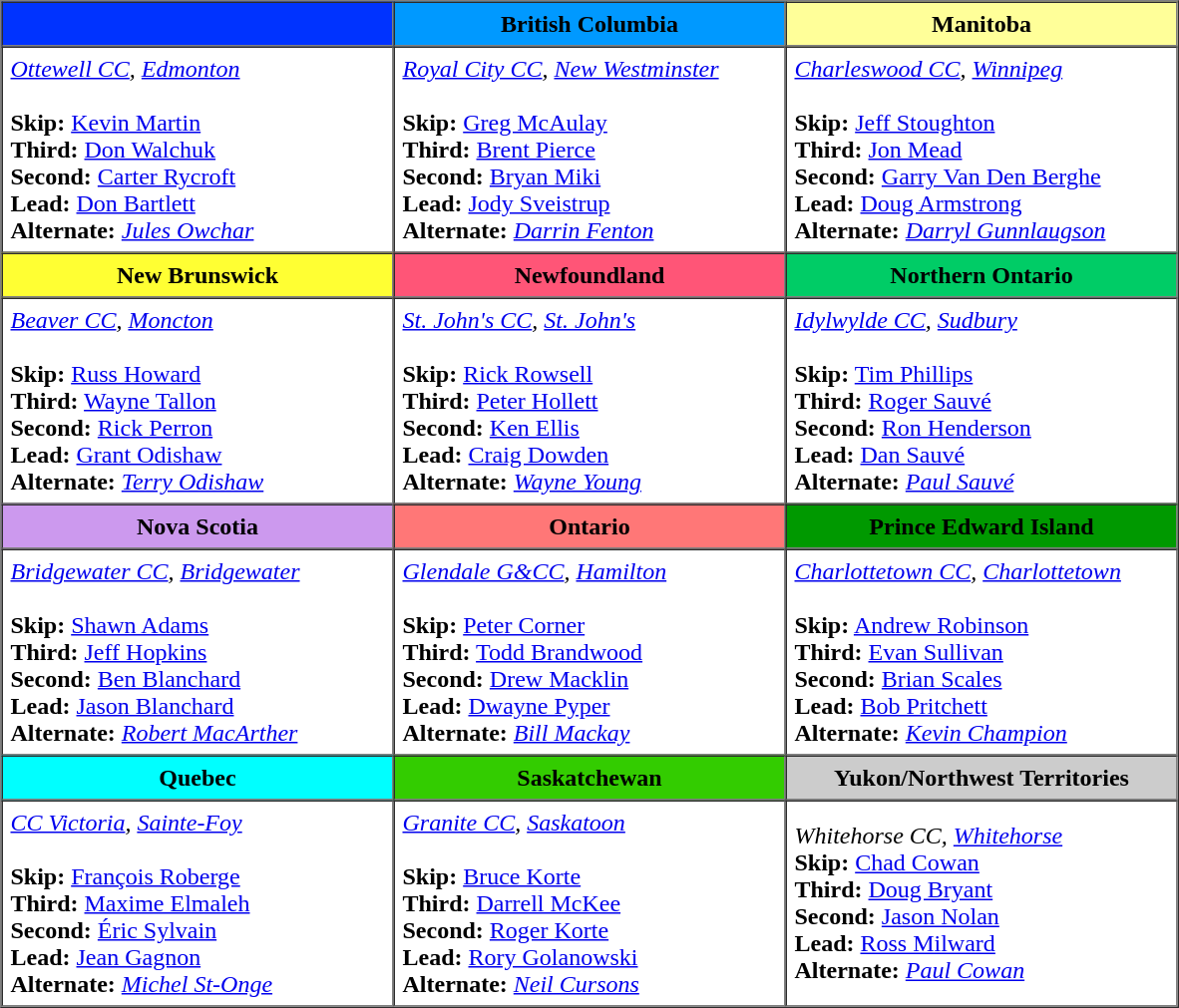<table border=1 cellpadding=5 cellspacing=0>
<tr>
<th bgcolor="#0033ff" width="250"></th>
<th bgcolor="#0099ff" width="250">British Columbia</th>
<th bgcolor="#ffff99" width="250">Manitoba</th>
</tr>
<tr align=center>
<td align=left><em><a href='#'>Ottewell CC</a>, <a href='#'>Edmonton</a></em><br><br><strong>Skip:</strong> <a href='#'>Kevin Martin</a><br>
<strong>Third:</strong> <a href='#'>Don Walchuk</a><br>
<strong>Second:</strong> <a href='#'>Carter Rycroft</a><br>
<strong>Lead:</strong> <a href='#'>Don Bartlett</a><br>
<strong>Alternate:</strong> <em><a href='#'>Jules Owchar</a></em></td>
<td align=left><em><a href='#'>Royal City CC</a>, <a href='#'>New Westminster</a></em><br><br><strong>Skip:</strong> <a href='#'>Greg McAulay</a><br>
<strong>Third:</strong> <a href='#'>Brent Pierce</a><br>
<strong>Second:</strong> <a href='#'>Bryan Miki</a><br>
<strong>Lead:</strong> <a href='#'>Jody Sveistrup</a> <br>
<strong>Alternate:</strong> <em><a href='#'>Darrin Fenton</a></em></td>
<td align=left><em><a href='#'>Charleswood CC</a>, <a href='#'>Winnipeg</a></em><br><br><strong>Skip:</strong> <a href='#'>Jeff Stoughton</a> <br>
<strong>Third:</strong> <a href='#'>Jon Mead</a><br>
<strong>Second:</strong> <a href='#'>Garry Van Den Berghe</a><br>
<strong>Lead:</strong> <a href='#'>Doug Armstrong</a> <br>
<strong>Alternate:</strong> <em><a href='#'>Darryl Gunnlaugson</a></em></td>
</tr>
<tr border=1 cellpadding=5 cellspacing=0>
<th bgcolor="#ffff33" width="250">New Brunswick</th>
<th bgcolor="#ff5577" width="250">Newfoundland</th>
<th bgcolor="#00CC66" width="250">Northern Ontario</th>
</tr>
<tr align=center>
<td align=left><em><a href='#'>Beaver CC</a>, <a href='#'>Moncton</a></em><br><br><strong>Skip:</strong> <a href='#'>Russ Howard</a><br>
<strong>Third:</strong> <a href='#'>Wayne Tallon</a><br>
<strong>Second:</strong> <a href='#'>Rick Perron</a><br>
<strong>Lead:</strong> <a href='#'>Grant Odishaw</a><br>
<strong>Alternate:</strong> <em><a href='#'>Terry Odishaw</a></em></td>
<td align=left><em><a href='#'>St. John's CC</a>, <a href='#'>St. John's</a></em><br><br><strong>Skip:</strong> <a href='#'>Rick Rowsell</a><br>
<strong>Third:</strong> <a href='#'>Peter Hollett</a><br>
<strong>Second:</strong> <a href='#'>Ken Ellis</a><br>
<strong>Lead:</strong> <a href='#'>Craig Dowden</a><br>
<strong>Alternate:</strong> <em><a href='#'>Wayne Young</a></em></td>
<td align=left><em><a href='#'>Idylwylde CC</a>, <a href='#'>Sudbury</a></em><br><br><strong>Skip:</strong> <a href='#'>Tim Phillips</a><br>
<strong>Third:</strong> <a href='#'>Roger Sauvé</a><br>
<strong>Second:</strong> <a href='#'>Ron Henderson</a><br>
<strong>Lead:</strong> <a href='#'>Dan Sauvé</a><br>
<strong>Alternate:</strong> <em><a href='#'>Paul Sauvé</a></em></td>
</tr>
<tr border=1 cellpadding=5 cellspacing=0>
<th bgcolor="#cc99ee" width="250">Nova Scotia</th>
<th bgcolor="#ff7777" width="250">Ontario</th>
<th bgcolor="#009900" width="250">Prince Edward Island</th>
</tr>
<tr align=center>
<td align=left><em><a href='#'>Bridgewater CC</a>, <a href='#'>Bridgewater</a></em><br><br><strong>Skip:</strong>  <a href='#'>Shawn Adams</a><br> 
<strong>Third:</strong> <a href='#'>Jeff Hopkins</a><br>
<strong>Second:</strong> <a href='#'>Ben Blanchard</a><br>
<strong>Lead:</strong> <a href='#'>Jason Blanchard</a><br>
<strong>Alternate:</strong> <em><a href='#'>Robert MacArther</a></em></td>
<td align=left><em><a href='#'>Glendale G&CC</a>, <a href='#'>Hamilton</a></em><br><br><strong>Skip:</strong> <a href='#'>Peter Corner</a><br>
<strong>Third:</strong> <a href='#'>Todd Brandwood</a><br>
<strong>Second:</strong> <a href='#'>Drew Macklin</a><br>
<strong>Lead:</strong> <a href='#'>Dwayne Pyper</a><br>
<strong>Alternate:</strong> <em><a href='#'>Bill Mackay</a></em></td>
<td align=left><em><a href='#'>Charlottetown CC</a>, <a href='#'>Charlottetown</a></em><br><br><strong>Skip:</strong> <a href='#'>Andrew Robinson</a><br>
<strong>Third:</strong> <a href='#'>Evan Sullivan</a><br>
<strong>Second:</strong> <a href='#'>Brian Scales</a><br>
<strong>Lead:</strong> <a href='#'>Bob Pritchett</a><br>
<strong>Alternate:</strong> <em><a href='#'>Kevin Champion</a></em></td>
</tr>
<tr border=1 cellpadding=5 cellspacing=0>
<th bgcolor="#00ffff" width="250">Quebec</th>
<th bgcolor="#33cc00" width="250">Saskatchewan</th>
<th bgcolor="#cccccc" width="250">Yukon/Northwest Territories</th>
</tr>
<tr align=center>
<td align=left><em><a href='#'>CC Victoria</a>, <a href='#'>Sainte-Foy</a></em><br><br><strong>Skip:</strong> <a href='#'>François Roberge</a><br>
<strong>Third:</strong> <a href='#'>Maxime Elmaleh</a><br>
<strong>Second:</strong> <a href='#'>Éric Sylvain</a><br>
<strong>Lead:</strong> <a href='#'>Jean Gagnon</a><br>
<strong>Alternate:</strong> <em><a href='#'>Michel St-Onge</a></em></td>
<td align=left><em><a href='#'>Granite CC</a>, <a href='#'>Saskatoon</a></em><br><br><strong>Skip:</strong> <a href='#'>Bruce Korte</a><br>
<strong>Third:</strong> <a href='#'>Darrell McKee</a><br>
<strong>Second:</strong> <a href='#'>Roger Korte</a><br>
<strong>Lead:</strong> <a href='#'>Rory Golanowski</a><br>
<strong>Alternate:</strong> <em><a href='#'>Neil Cursons</a></em></td>
<td align=left><em>Whitehorse CC, <a href='#'>Whitehorse</a></em><br><strong>Skip:</strong> <a href='#'>Chad Cowan</a><br>
<strong>Third:</strong> <a href='#'>Doug Bryant</a><br>
<strong>Second:</strong> <a href='#'>Jason Nolan</a><br>
<strong>Lead:</strong> <a href='#'>Ross Milward</a><br>
<strong>Alternate:</strong> <em><a href='#'>Paul Cowan</a></em></td>
</tr>
</table>
